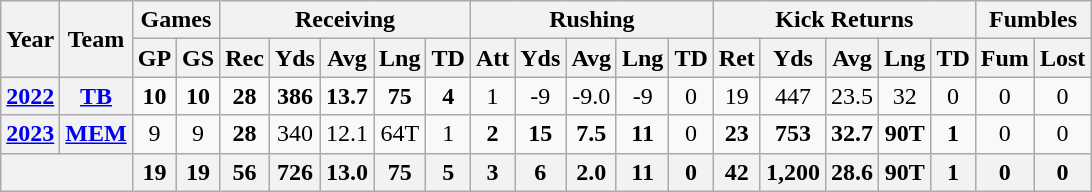<table class="wikitable" style="text-align: center;">
<tr>
<th rowspan="2">Year</th>
<th rowspan="2">Team</th>
<th colspan="2">Games</th>
<th colspan="5">Receiving</th>
<th colspan="5">Rushing</th>
<th colspan="5">Kick Returns</th>
<th colspan="2">Fumbles</th>
</tr>
<tr>
<th>GP</th>
<th>GS</th>
<th>Rec</th>
<th>Yds</th>
<th>Avg</th>
<th>Lng</th>
<th>TD</th>
<th>Att</th>
<th>Yds</th>
<th>Avg</th>
<th>Lng</th>
<th>TD</th>
<th>Ret</th>
<th>Yds</th>
<th>Avg</th>
<th>Lng</th>
<th>TD</th>
<th>Fum</th>
<th>Lost</th>
</tr>
<tr>
<th><a href='#'>2022</a></th>
<th><a href='#'>TB</a></th>
<td><strong>10</strong></td>
<td><strong>10</strong></td>
<td><strong>28</strong></td>
<td><strong>386</strong></td>
<td><strong>13.7</strong></td>
<td><strong>75</strong></td>
<td><strong>4</strong></td>
<td>1</td>
<td>-9</td>
<td>-9.0</td>
<td>-9</td>
<td>0</td>
<td>19</td>
<td>447</td>
<td>23.5</td>
<td>32</td>
<td>0</td>
<td>0</td>
<td>0</td>
</tr>
<tr>
<th><a href='#'>2023</a></th>
<th><a href='#'>MEM</a></th>
<td>9</td>
<td>9</td>
<td><strong>28</strong></td>
<td>340</td>
<td>12.1</td>
<td>64T</td>
<td>1</td>
<td><strong>2</strong></td>
<td><strong>15</strong></td>
<td><strong>7.5</strong></td>
<td><strong>11</strong></td>
<td>0</td>
<td><strong>23</strong></td>
<td><strong>753</strong></td>
<td><strong>32.7</strong></td>
<td><strong>90T</strong></td>
<td><strong>1</strong></td>
<td>0</td>
<td>0</td>
</tr>
<tr>
<th colspan="2"></th>
<th>19</th>
<th>19</th>
<th>56</th>
<th>726</th>
<th>13.0</th>
<th>75</th>
<th>5</th>
<th>3</th>
<th>6</th>
<th>2.0</th>
<th>11</th>
<th>0</th>
<th>42</th>
<th>1,200</th>
<th>28.6</th>
<th>90T</th>
<th>1</th>
<th>0</th>
<th>0</th>
</tr>
</table>
